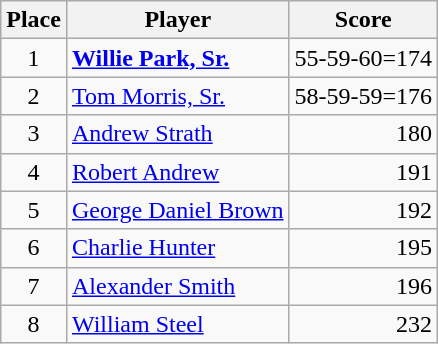<table class=wikitable>
<tr>
<th>Place</th>
<th>Player</th>
<th>Score</th>
</tr>
<tr>
<td align=center>1</td>
<td> <strong><a href='#'>Willie Park, Sr.</a></strong></td>
<td>55-59-60=174</td>
</tr>
<tr>
<td align=center>2</td>
<td> <a href='#'>Tom Morris, Sr.</a></td>
<td>58-59-59=176</td>
</tr>
<tr>
<td align=center>3</td>
<td> <a href='#'>Andrew Strath</a></td>
<td align=right>180</td>
</tr>
<tr>
<td align=center>4</td>
<td> <a href='#'>Robert Andrew</a></td>
<td align=right>191</td>
</tr>
<tr>
<td align=center>5</td>
<td> <a href='#'>George Daniel Brown</a></td>
<td align=right>192</td>
</tr>
<tr>
<td align=center>6</td>
<td> <a href='#'>Charlie Hunter</a></td>
<td align=right>195</td>
</tr>
<tr>
<td align=center>7</td>
<td> <a href='#'>Alexander Smith</a></td>
<td align=right>196</td>
</tr>
<tr>
<td align=center>8</td>
<td> <a href='#'>William Steel</a></td>
<td align=right>232</td>
</tr>
</table>
